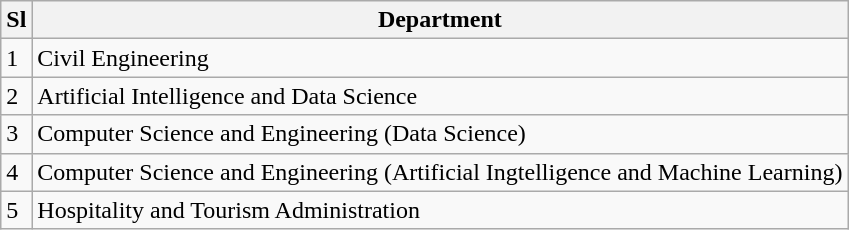<table class="wikitable">
<tr>
<th><strong>Sl</strong></th>
<th><strong>Department</strong></th>
</tr>
<tr>
<td>1</td>
<td>Civil Engineering</td>
</tr>
<tr>
<td>2</td>
<td>Artificial Intelligence and Data Science</td>
</tr>
<tr>
<td>3</td>
<td>Computer Science and Engineering (Data Science)</td>
</tr>
<tr>
<td>4</td>
<td>Computer Science and Engineering (Artificial Ingtelligence and Machine Learning)</td>
</tr>
<tr>
<td>5</td>
<td>Hospitality and Tourism Administration</td>
</tr>
</table>
